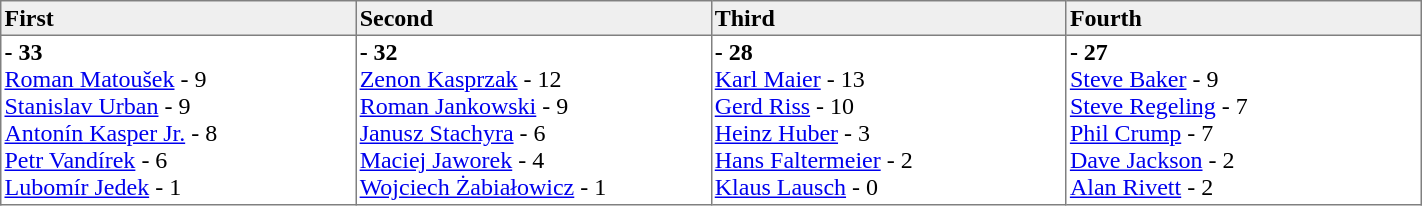<table border=1 cellpadding=2 cellspacing=0 width=75% style="border-collapse:collapse">
<tr align=left style="background:#efefef;">
<th width=20%>First</th>
<th width=20%>Second</th>
<th width=20%>Third</th>
<th width=20%>Fourth</th>
</tr>
<tr align=left>
<td valign=top><strong> - 33</strong><br><a href='#'>Roman Matoušek</a> - 9 <br><a href='#'>Stanislav Urban</a> - 9 <br><a href='#'>Antonín Kasper Jr.</a> - 8 <br><a href='#'>Petr Vandírek</a> - 6 <br><a href='#'>Lubomír Jedek</a> - 1</td>
<td valign=top><strong> - 32</strong><br><a href='#'>Zenon Kasprzak</a> - 12 <br><a href='#'>Roman Jankowski</a> - 9 <br><a href='#'>Janusz Stachyra</a> - 6 <br><a href='#'>Maciej Jaworek</a> - 4 <br><a href='#'>Wojciech Żabiałowicz</a> - 1</td>
<td valign=top><strong> - 28</strong><br><a href='#'>Karl Maier</a> - 13 <br><a href='#'>Gerd Riss</a> - 10 <br><a href='#'>Heinz Huber</a> - 3 <br><a href='#'>Hans Faltermeier</a> - 2 <br><a href='#'>Klaus Lausch</a> - 0</td>
<td valign=top><strong> - 27</strong><br><a href='#'>Steve Baker</a> - 9 <br><a href='#'>Steve Regeling</a> - 7 <br><a href='#'>Phil Crump</a> - 7 <br><a href='#'>Dave Jackson</a> - 2 <br><a href='#'>Alan Rivett</a> - 2</td>
</tr>
</table>
